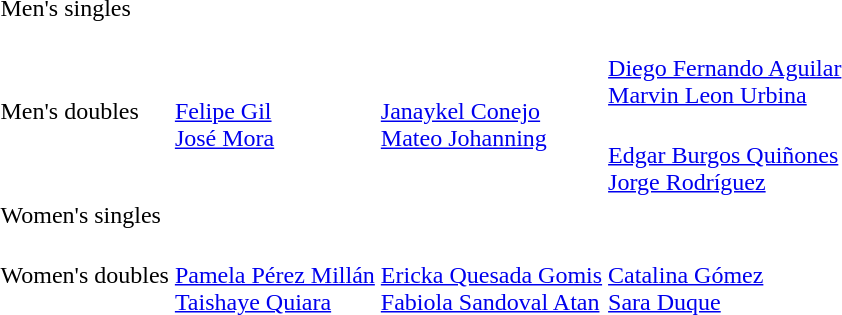<table>
<tr>
<td rowspan=2>Men's singles</td>
<td rowspan=2></td>
<td rowspan=2></td>
<td></td>
</tr>
<tr>
<td></td>
</tr>
<tr>
<td rowspan=2>Men's doubles</td>
<td rowspan=2><br><a href='#'>Felipe Gil</a><br><a href='#'>José Mora</a></td>
<td rowspan=2><br><a href='#'>Janaykel Conejo</a><br><a href='#'>Mateo Johanning</a></td>
<td><br><a href='#'>Diego Fernando Aguilar</a><br><a href='#'>Marvin Leon Urbina</a></td>
</tr>
<tr>
<td><br><a href='#'>Edgar Burgos Quiñones</a><br><a href='#'>Jorge Rodríguez</a></td>
</tr>
<tr>
<td rowspan=2>Women's singles</td>
<td rowspan=2></td>
<td rowspan=2></td>
<td></td>
</tr>
<tr>
<td></td>
</tr>
<tr>
<td>Women's doubles</td>
<td><br><a href='#'>Pamela Pérez Millán</a><br><a href='#'>Taishaye Quiara</a></td>
<td><br><a href='#'>Ericka Quesada Gomis</a><br><a href='#'>Fabiola Sandoval Atan</a></td>
<td><br><a href='#'>Catalina Gómez</a><br><a href='#'>Sara Duque</a></td>
</tr>
</table>
